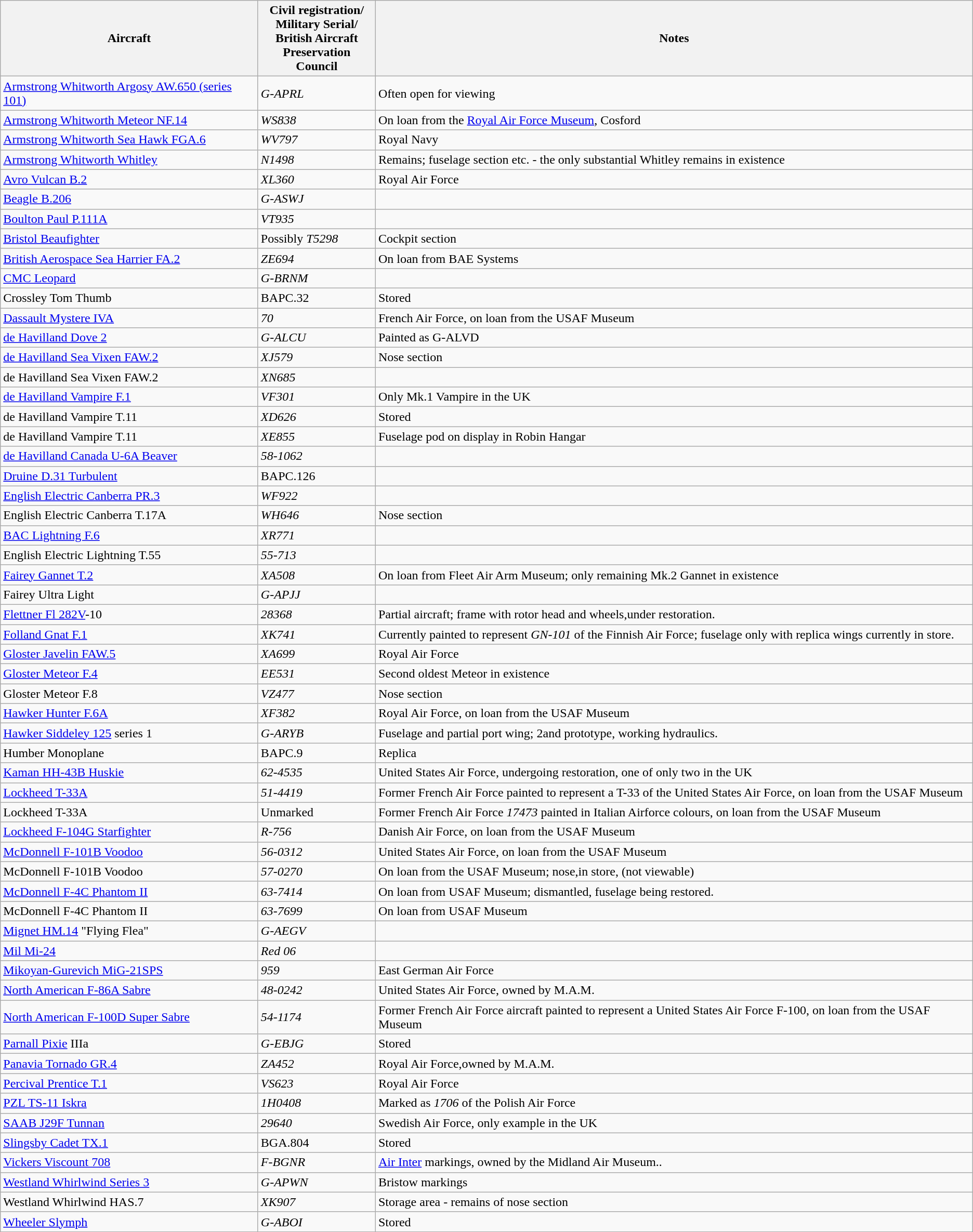<table class="wikitable">
<tr>
<th>Aircraft</th>
<th>Civil registration/<br>Military Serial/<br>British Aircraft <br>Preservation Council </th>
<th>Notes</th>
</tr>
<tr>
<td><a href='#'>Armstrong Whitworth Argosy AW.650 (series 101)</a></td>
<td><em>G-APRL</em></td>
<td>Often open for viewing</td>
</tr>
<tr>
<td><a href='#'>Armstrong Whitworth Meteor NF.14</a></td>
<td><em>WS838</em></td>
<td>On loan from the <a href='#'>Royal Air Force Museum</a>, Cosford</td>
</tr>
<tr>
<td><a href='#'>Armstrong Whitworth Sea Hawk FGA.6</a></td>
<td><em>WV797</em></td>
<td>Royal Navy</td>
</tr>
<tr>
<td><a href='#'>Armstrong Whitworth Whitley</a></td>
<td><em>N1498</em></td>
<td>Remains; fuselage section etc. - the only substantial Whitley remains in existence</td>
</tr>
<tr>
<td><a href='#'>Avro Vulcan B.2</a></td>
<td><em>XL360</em></td>
<td>Royal Air Force</td>
</tr>
<tr>
<td><a href='#'>Beagle B.206</a></td>
<td><em>G-ASWJ</em></td>
<td></td>
</tr>
<tr>
<td><a href='#'>Boulton Paul P.111A</a></td>
<td><em>VT935</em></td>
<td></td>
</tr>
<tr>
<td><a href='#'>Bristol Beaufighter</a></td>
<td>Possibly <em>T5298</em></td>
<td>Cockpit section</td>
</tr>
<tr>
<td><a href='#'>British Aerospace Sea Harrier FA.2</a></td>
<td><em>ZE694</em></td>
<td>On loan from BAE Systems</td>
</tr>
<tr>
<td><a href='#'>CMC Leopard</a></td>
<td><em>G-BRNM</em></td>
<td></td>
</tr>
<tr>
<td>Crossley Tom Thumb</td>
<td>BAPC.32</td>
<td>Stored</td>
</tr>
<tr>
<td><a href='#'>Dassault Mystere IVA</a></td>
<td><em>70</em></td>
<td>French Air Force, on loan from the USAF Museum</td>
</tr>
<tr>
<td><a href='#'>de Havilland Dove 2</a></td>
<td><em>G-ALCU</em></td>
<td>Painted as G-ALVD</td>
</tr>
<tr>
<td><a href='#'>de Havilland Sea Vixen FAW.2</a></td>
<td><em>XJ579</em></td>
<td>Nose section</td>
</tr>
<tr>
<td>de Havilland Sea Vixen FAW.2</td>
<td><em>XN685</em></td>
<td></td>
</tr>
<tr>
<td><a href='#'>de Havilland Vampire F.1</a></td>
<td><em>VF301</em></td>
<td>Only Mk.1 Vampire in the UK</td>
</tr>
<tr>
<td>de Havilland Vampire T.11</td>
<td><em>XD626</em></td>
<td>Stored</td>
</tr>
<tr>
<td>de Havilland Vampire T.11</td>
<td><em>XE855</em></td>
<td>Fuselage pod on display in Robin Hangar</td>
</tr>
<tr>
<td><a href='#'>de Havilland Canada U-6A Beaver</a></td>
<td><em>58-1062</em></td>
<td></td>
</tr>
<tr>
<td><a href='#'>Druine D.31 Turbulent</a></td>
<td>BAPC.126</td>
<td></td>
</tr>
<tr>
<td><a href='#'>English Electric Canberra PR.3</a></td>
<td><em>WF922</em></td>
<td></td>
</tr>
<tr>
<td>English Electric Canberra T.17A</td>
<td><em>WH646</em></td>
<td>Nose section</td>
</tr>
<tr>
<td><a href='#'>BAC Lightning F.6</a></td>
<td><em>XR771</em></td>
<td></td>
</tr>
<tr>
<td>English Electric Lightning T.55</td>
<td><em>55-713</em></td>
<td></td>
</tr>
<tr>
<td><a href='#'>Fairey Gannet T.2</a></td>
<td><em>XA508</em></td>
<td>On loan from Fleet Air Arm Museum; only remaining Mk.2 Gannet in existence</td>
</tr>
<tr>
<td>Fairey Ultra Light</td>
<td><em>G-APJJ</em></td>
<td></td>
</tr>
<tr>
<td><a href='#'>Flettner Fl 282V</a>-10</td>
<td><em>28368</em></td>
<td>Partial aircraft; frame with rotor head and wheels,under restoration.</td>
</tr>
<tr>
<td><a href='#'>Folland Gnat F.1</a></td>
<td><em>XK741</em></td>
<td>Currently painted to represent <em>GN-101</em> of the Finnish Air Force; fuselage only with replica wings currently in store.</td>
</tr>
<tr>
<td><a href='#'>Gloster Javelin FAW.5</a></td>
<td><em>XA699</em></td>
<td>Royal Air Force</td>
</tr>
<tr>
<td><a href='#'>Gloster Meteor F.4</a></td>
<td><em>EE531</em></td>
<td>Second oldest Meteor in existence</td>
</tr>
<tr>
<td>Gloster Meteor F.8</td>
<td><em>VZ477</em></td>
<td>Nose section</td>
</tr>
<tr>
<td><a href='#'>Hawker Hunter F.6A</a></td>
<td><em>XF382</em></td>
<td>Royal Air Force, on loan from the USAF Museum</td>
</tr>
<tr>
<td><a href='#'>Hawker Siddeley 125</a> series 1</td>
<td><em>G-ARYB</em></td>
<td>Fuselage and partial port wing; 2and prototype, working hydraulics.</td>
</tr>
<tr>
<td>Humber Monoplane</td>
<td>BAPC.9</td>
<td>Replica</td>
</tr>
<tr>
<td><a href='#'>Kaman HH-43B Huskie</a></td>
<td><em>62-4535</em></td>
<td>United States Air Force, undergoing restoration, one of only two in the UK</td>
</tr>
<tr>
<td><a href='#'>Lockheed T-33A</a></td>
<td><em>51-4419</em></td>
<td>Former French Air Force painted to represent a T-33 of the United States Air Force, on loan from the USAF Museum</td>
</tr>
<tr>
<td>Lockheed T-33A</td>
<td>Unmarked</td>
<td>Former French Air Force <em>17473</em> painted in Italian Airforce colours, on loan from the USAF Museum</td>
</tr>
<tr>
<td><a href='#'>Lockheed F-104G Starfighter</a></td>
<td><em>R-756</em></td>
<td>Danish Air Force, on loan from the USAF Museum</td>
</tr>
<tr>
<td><a href='#'>McDonnell F-101B Voodoo</a></td>
<td><em>56-0312</em></td>
<td>United States Air Force, on loan from the USAF Museum</td>
</tr>
<tr>
<td>McDonnell F-101B Voodoo</td>
<td><em>57-0270</em></td>
<td>On loan from the USAF Museum; nose,in store, (not viewable)</td>
</tr>
<tr>
<td><a href='#'>McDonnell F-4C Phantom II</a></td>
<td><em>63-7414</em></td>
<td>On loan from USAF Museum; dismantled, fuselage being restored.</td>
</tr>
<tr>
<td>McDonnell F-4C Phantom II</td>
<td><em>63-7699</em></td>
<td>On loan from USAF Museum</td>
</tr>
<tr>
<td><a href='#'>Mignet HM.14</a> "Flying Flea"</td>
<td><em>G-AEGV</em></td>
<td></td>
</tr>
<tr>
<td><a href='#'>Mil Mi-24</a></td>
<td><em>Red 06</em></td>
<td></td>
</tr>
<tr>
<td><a href='#'>Mikoyan-Gurevich MiG-21SPS</a></td>
<td><em>959</em></td>
<td>East German Air Force</td>
</tr>
<tr>
<td><a href='#'>North American F-86A Sabre</a></td>
<td><em>48-0242</em></td>
<td>United States Air Force, owned by M.A.M.</td>
</tr>
<tr>
<td><a href='#'>North American F-100D Super Sabre</a></td>
<td><em>54-1174</em></td>
<td>Former French Air Force aircraft painted to represent a United States Air Force F-100, on loan from the USAF Museum</td>
</tr>
<tr>
<td><a href='#'>Parnall Pixie</a> IIIa</td>
<td><em>G-EBJG</em></td>
<td>Stored</td>
</tr>
<tr>
<td><a href='#'>Panavia Tornado GR.4</a></td>
<td><em>ZA452</em></td>
<td>Royal Air Force,owned by M.A.M.</td>
</tr>
<tr>
<td><a href='#'>Percival Prentice T.1</a></td>
<td><em>VS623</em></td>
<td>Royal Air Force</td>
</tr>
<tr>
<td><a href='#'>PZL TS-11 Iskra</a></td>
<td><em>1H0408</em></td>
<td>Marked as <em>1706</em> of the Polish Air Force</td>
</tr>
<tr>
<td><a href='#'>SAAB J29F Tunnan</a></td>
<td><em>29640</em></td>
<td>Swedish Air Force, only example in the UK</td>
</tr>
<tr>
<td><a href='#'>Slingsby Cadet TX.1</a></td>
<td>BGA.804</td>
<td>Stored</td>
</tr>
<tr>
<td><a href='#'>Vickers Viscount 708</a></td>
<td><em>F-BGNR</em></td>
<td><a href='#'>Air Inter</a> markings, owned by the Midland Air Museum..</td>
</tr>
<tr>
<td><a href='#'>Westland Whirlwind Series 3</a></td>
<td><em>G-APWN</em></td>
<td>Bristow markings</td>
</tr>
<tr>
<td>Westland Whirlwind HAS.7</td>
<td><em>XK907</em></td>
<td>Storage area - remains of nose section</td>
</tr>
<tr>
<td><a href='#'>Wheeler Slymph</a></td>
<td><em>G-ABOI</em></td>
<td>Stored</td>
</tr>
</table>
